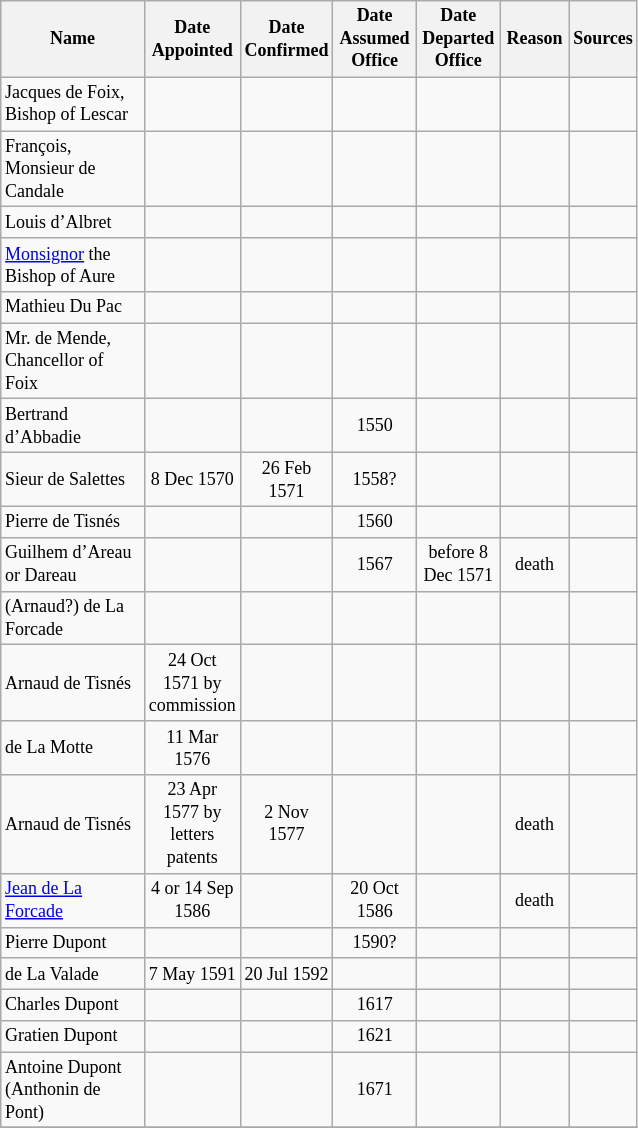<table class="wikitable">
<tr style="font-size: 75%;">
<th scope="col" style="width: 90px;">Name</th>
<th scope="col" style="width: 50px;">Date Appointed</th>
<th scope="col" style="width: 50px;">Date Confirmed</th>
<th scope="col" style="width: 50px;">Date Assumed Office</th>
<th scope="col" style="width: 50px;">Date Departed Office</th>
<th scope="col" style="width: 40px;">Reason</th>
<th scope="col" style="width: 15px;">Sources</th>
</tr>
<tr style="font-size: 75%;">
<td>Jacques de Foix, Bishop of Lescar</td>
<td style="text-align: center;"></td>
<td style="text-align: center;"></td>
<td style="text-align: center;"></td>
<td style="text-align: center;"></td>
<td style="text-align: center;"></td>
<td></td>
</tr>
<tr style="font-size: 75%;">
<td>François, Monsieur de Candale</td>
<td style="text-align: center;"></td>
<td style="text-align: center;"></td>
<td style="text-align: center;"></td>
<td style="text-align: center;"></td>
<td style="text-align: center;"></td>
<td></td>
</tr>
<tr style="font-size: 75%;">
<td>Louis d’Albret</td>
<td style="text-align: center;"></td>
<td style="text-align: center;"></td>
<td style="text-align: center;"></td>
<td style="text-align: center;"></td>
<td style="text-align: center;"></td>
<td></td>
</tr>
<tr style="font-size: 75%;">
<td><a href='#'>Monsignor</a> the Bishop of Aure</td>
<td style="text-align: center;"></td>
<td style="text-align: center;"></td>
<td style="text-align: center;"></td>
<td style="text-align: center;"></td>
<td style="text-align: center;"></td>
<td></td>
</tr>
<tr style="font-size: 75%;">
<td>Mathieu Du Pac</td>
<td style="text-align: center;"></td>
<td style="text-align: center;"></td>
<td style="text-align: center;"></td>
<td style="text-align: center;"></td>
<td style="text-align: center;"></td>
<td></td>
</tr>
<tr style="font-size: 75%;">
<td>Mr. de Mende, Chancellor of Foix</td>
<td style="text-align: center;"></td>
<td style="text-align: center;"></td>
<td style="text-align: center;"></td>
<td style="text-align: center;"></td>
<td style="text-align: center;"></td>
<td></td>
</tr>
<tr style="font-size: 75%;">
<td>Bertrand d’Abbadie</td>
<td style="text-align: center;"></td>
<td style="text-align: center;"></td>
<td style="text-align: center;">1550</td>
<td style="text-align: center;"></td>
<td style="text-align: center;"></td>
<td></td>
</tr>
<tr style="font-size: 75%;">
<td>Sieur de Salettes</td>
<td style="text-align: center;">8 Dec 1570</td>
<td style="text-align: center;">26 Feb 1571</td>
<td style="text-align: center;">1558?</td>
<td style="text-align: center;"></td>
<td style="text-align: center;"></td>
<td></td>
</tr>
<tr style="font-size: 75%;">
<td>Pierre de Tisnés</td>
<td style="text-align: center;"></td>
<td style="text-align: center;"></td>
<td style="text-align: center;">1560</td>
<td style="text-align: center;"></td>
<td style="text-align: center;"></td>
<td></td>
</tr>
<tr style="font-size: 75%;">
<td>Guilhem d’Areau or Dareau</td>
<td style="text-align: center;"></td>
<td style="text-align: center;"></td>
<td style="text-align: center;">1567</td>
<td style="text-align: center;">before 8 Dec 1571</td>
<td style="text-align: center;">death</td>
<td></td>
</tr>
<tr style="font-size: 75%;">
<td>(Arnaud?) de La Forcade</td>
<td style="text-align: center;"></td>
<td style="text-align: center;"></td>
<td style="text-align: center;"></td>
<td style="text-align: center;"></td>
<td style="text-align: center;"></td>
<td></td>
</tr>
<tr style="font-size: 75%;">
<td>Arnaud de Tisnés</td>
<td style="text-align: center;">24 Oct 1571 by commission</td>
<td style="text-align: center;"></td>
<td style="text-align: center;"></td>
<td style="text-align: center;"></td>
<td style="text-align: center;"></td>
<td></td>
</tr>
<tr style="font-size: 75%;">
<td>de La Motte</td>
<td style="text-align: center;">11 Mar 1576</td>
<td style="text-align: center;"></td>
<td style="text-align: center;"></td>
<td style="text-align: center;"></td>
<td style="text-align: center;"></td>
<td></td>
</tr>
<tr style="font-size: 75%;">
<td>Arnaud de Tisnés</td>
<td style="text-align: center;">23 Apr 1577 by letters patents</td>
<td style="text-align: center;">2 Nov 1577</td>
<td style="text-align: center;"></td>
<td style="text-align: center;"></td>
<td style="text-align: center;">death</td>
<td></td>
</tr>
<tr style="font-size: 75%;">
<td><a href='#'>Jean de La Forcade</a></td>
<td style="text-align: center;">4 or 14 Sep 1586</td>
<td style="text-align: center;"></td>
<td style="text-align: center;">20 Oct 1586</td>
<td style="text-align: center;"></td>
<td style="text-align: center;">death</td>
<td></td>
</tr>
<tr style="font-size: 75%;">
<td>Pierre Dupont</td>
<td style="text-align: center;"></td>
<td style="text-align: center;"></td>
<td style="text-align: center;">1590?</td>
<td style="text-align: center;"></td>
<td style="text-align: center;"></td>
<td></td>
</tr>
<tr style="font-size: 75%;">
<td>de La Valade</td>
<td style="text-align: center;">7 May 1591</td>
<td style="text-align: center;">20 Jul 1592</td>
<td style="text-align: center;"></td>
<td style="text-align: center;"></td>
<td style="text-align: center;"></td>
<td></td>
</tr>
<tr style="font-size: 75%;">
<td>Charles Dupont</td>
<td style="text-align: center;"></td>
<td style="text-align: center;"></td>
<td style="text-align: center;">1617</td>
<td style="text-align: center;"></td>
<td style="text-align: center;"></td>
<td></td>
</tr>
<tr style="font-size: 75%;">
<td>Gratien Dupont</td>
<td style="text-align: center;"></td>
<td style="text-align: center;"></td>
<td style="text-align: center;">1621</td>
<td style="text-align: center;"></td>
<td style="text-align: center;"></td>
<td></td>
</tr>
<tr style="font-size: 75%;">
<td>Antoine Dupont (Anthonin de Pont)</td>
<td style="text-align: center;"></td>
<td style="text-align: center;"></td>
<td style="text-align: center;">1671</td>
<td style="text-align: center;"></td>
<td style="text-align: center;"></td>
<td></td>
</tr>
<tr>
</tr>
</table>
